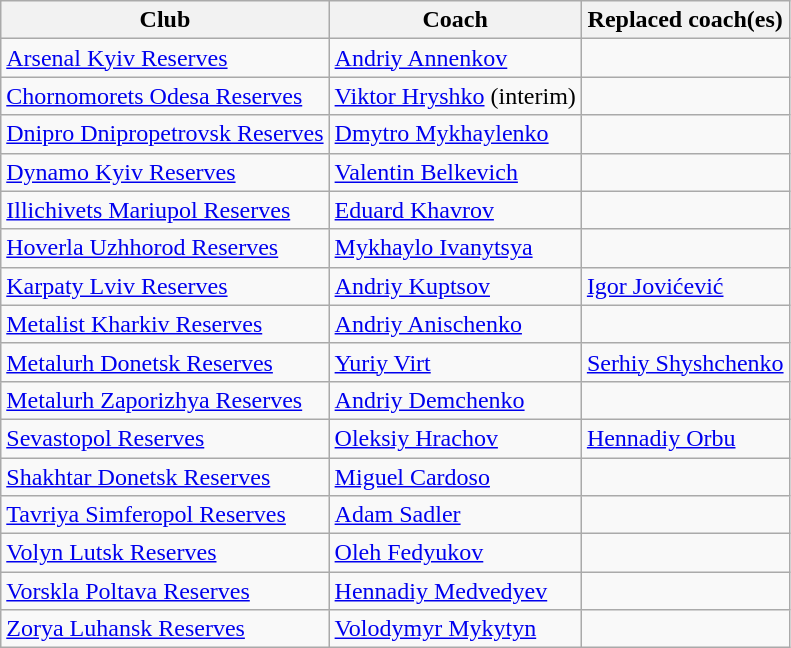<table class="wikitable">
<tr>
<th>Club</th>
<th>Coach</th>
<th>Replaced coach(es)</th>
</tr>
<tr>
<td><a href='#'>Arsenal Kyiv Reserves</a></td>
<td> <a href='#'>Andriy Annenkov</a></td>
<td></td>
</tr>
<tr>
<td><a href='#'>Chornomorets Odesa Reserves</a></td>
<td> <a href='#'>Viktor Hryshko</a> (interim)</td>
<td></td>
</tr>
<tr>
<td><a href='#'>Dnipro Dnipropetrovsk Reserves</a></td>
<td> <a href='#'>Dmytro Mykhaylenko</a></td>
<td></td>
</tr>
<tr>
<td><a href='#'>Dynamo Kyiv Reserves</a></td>
<td> <a href='#'>Valentin Belkevich</a></td>
<td></td>
</tr>
<tr>
<td><a href='#'>Illichivets Mariupol Reserves</a></td>
<td> <a href='#'>Eduard Khavrov</a></td>
<td></td>
</tr>
<tr>
<td><a href='#'>Hoverla Uzhhorod Reserves</a></td>
<td> <a href='#'>Mykhaylo Ivanytsya</a></td>
<td></td>
</tr>
<tr>
<td><a href='#'>Karpaty Lviv Reserves</a></td>
<td> <a href='#'>Andriy Kuptsov</a></td>
<td> <a href='#'>Igor Jovićević</a></td>
</tr>
<tr>
<td><a href='#'>Metalist Kharkiv Reserves</a></td>
<td> <a href='#'>Andriy Anischenko</a></td>
<td></td>
</tr>
<tr>
<td><a href='#'>Metalurh Donetsk Reserves</a></td>
<td> <a href='#'>Yuriy Virt</a></td>
<td> <a href='#'>Serhiy Shyshchenko</a></td>
</tr>
<tr>
<td><a href='#'>Metalurh Zaporizhya Reserves</a></td>
<td> <a href='#'>Andriy Demchenko</a></td>
<td></td>
</tr>
<tr>
<td><a href='#'>Sevastopol Reserves</a></td>
<td> <a href='#'>Oleksiy Hrachov</a></td>
<td> <a href='#'>Hennadiy Orbu</a></td>
</tr>
<tr>
<td><a href='#'>Shakhtar Donetsk Reserves</a></td>
<td> <a href='#'>Miguel Cardoso</a></td>
<td></td>
</tr>
<tr>
<td><a href='#'>Tavriya Simferopol Reserves</a></td>
<td> <a href='#'>Adam Sadler</a></td>
<td></td>
</tr>
<tr>
<td><a href='#'>Volyn Lutsk Reserves</a></td>
<td> <a href='#'>Oleh Fedyukov</a></td>
<td></td>
</tr>
<tr>
<td><a href='#'>Vorskla Poltava Reserves</a></td>
<td> <a href='#'>Hennadiy Medvedyev</a></td>
<td></td>
</tr>
<tr>
<td><a href='#'>Zorya Luhansk Reserves</a></td>
<td> <a href='#'>Volodymyr Mykytyn</a></td>
<td></td>
</tr>
</table>
